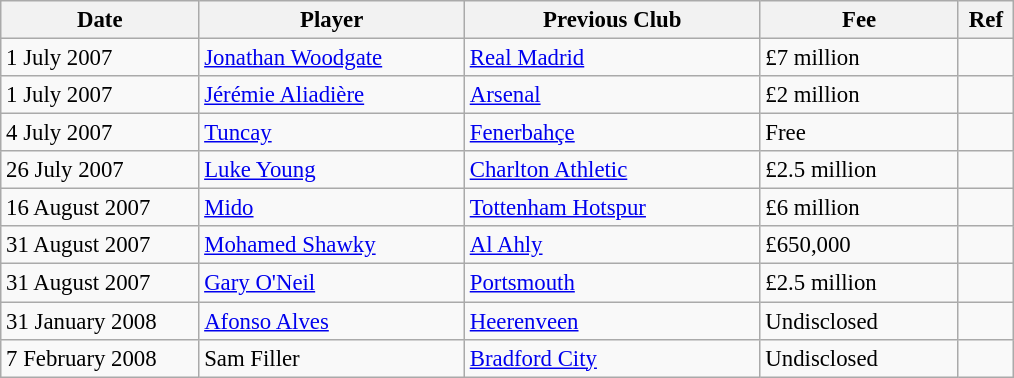<table class="wikitable" style="font-size:95%;">
<tr>
<th width=125px>Date</th>
<th width=170px>Player</th>
<th width=190px>Previous Club</th>
<th width=125px>Fee</th>
<th width=30px>Ref</th>
</tr>
<tr>
<td>1 July 2007</td>
<td> <a href='#'>Jonathan Woodgate</a></td>
<td><a href='#'>Real Madrid</a></td>
<td>£7 million</td>
<td></td>
</tr>
<tr>
<td>1 July 2007</td>
<td> <a href='#'>Jérémie Aliadière</a></td>
<td><a href='#'>Arsenal</a></td>
<td>£2 million</td>
<td></td>
</tr>
<tr>
<td>4 July 2007</td>
<td> <a href='#'>Tuncay</a></td>
<td><a href='#'>Fenerbahçe</a></td>
<td>Free</td>
<td></td>
</tr>
<tr>
<td>26 July 2007</td>
<td> <a href='#'>Luke Young</a></td>
<td><a href='#'>Charlton Athletic</a></td>
<td>£2.5 million</td>
<td></td>
</tr>
<tr>
<td>16 August 2007</td>
<td> <a href='#'>Mido</a></td>
<td><a href='#'>Tottenham Hotspur</a></td>
<td>£6 million</td>
<td></td>
</tr>
<tr>
<td>31 August 2007</td>
<td> <a href='#'>Mohamed Shawky</a></td>
<td><a href='#'>Al Ahly</a></td>
<td>£650,000</td>
<td></td>
</tr>
<tr>
<td>31 August 2007</td>
<td> <a href='#'>Gary O'Neil</a></td>
<td><a href='#'>Portsmouth</a></td>
<td>£2.5 million</td>
<td></td>
</tr>
<tr>
<td>31 January 2008</td>
<td> <a href='#'>Afonso Alves</a></td>
<td><a href='#'>Heerenveen</a></td>
<td>Undisclosed</td>
<td></td>
</tr>
<tr>
<td>7 February 2008</td>
<td> Sam Filler</td>
<td><a href='#'>Bradford City</a></td>
<td>Undisclosed</td>
<td></td>
</tr>
</table>
